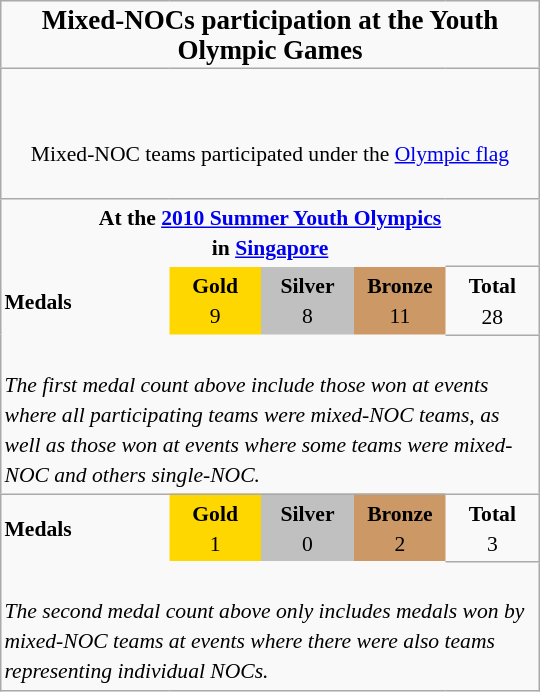<table class="infobox vcard" cellpadding="2" style="text-align:left; border-collapse:collapse; line-height:1.4em; font-size:90%; width:25em;">
<tr class="adr">
<th colspan="5" style="text-align:center; font-size:1.25em; border-bottom:1px solid #aaa;">Mixed-NOCs participation at the Youth Olympic Games</th>
</tr>
<tr>
<td colspan="5" style="text-align:center; border-bottom:1px solid #aaa;"><br><table width="100%" style="text-align:left; background-color:#f9f9f9;">
<tr>
<td colspan="2" style="text-align:center; padding-bottom:1em;"><br>Mixed-NOC teams participated under the <a href='#'>Olympic flag</a></td>
</tr>
<tr>
</tr>
</table>
</td>
</tr>
<tr style="border-top: 1px solid #aaa;">
<th colspan="5" style="text-align:center;">At the <a href='#'>2010 Summer Youth Olympics</a><br>in <a href='#'>Singapore</a></th>
</tr>
<tr style="vertical-align:middle;">
<td style="vertical-align:middle; width:auto;"><strong>Medals</strong></td>
<td style="background:gold; width:4em; text-align:center;"><strong>Gold</strong><br><span>9</span></td>
<td style="background:silver; width:4em; text-align:center;"><strong>Silver</strong><br><span>8</span></td>
<td style="background:#cc9966; width:4em; text-align:center;"><strong>Bronze</strong><br><span>11</span></td>
<td style="width:4em; text-align:center; border-top:1px solid #aaa; border-bottom:1px solid #aaa"><strong>Total</strong><br><span>28</span></td>
</tr>
<tr>
<td colspan="5"><br><em>The first medal count above include those won at events where all participating teams were mixed-NOC teams, as well as those won at events where some teams were mixed-NOC and others single-NOC.</em></td>
</tr>
<tr style="vertical-align:middle; border-top:1px solid #aaa;">
<td style="vertical-align:middle; width:auto;"><strong>Medals</strong></td>
<td style="background:gold; width:4em; text-align:center;"><strong>Gold</strong><br><span>1</span></td>
<td style="background:silver; width:4em; text-align:center;"><strong>Silver</strong><br><span>0</span></td>
<td style="background:#cc9966; width:4em; text-align:center;"><strong>Bronze</strong><br><span>2</span></td>
<td style="width:4em; text-align:center; border-top:1px solid #aaa; border-bottom:1px solid #aaa"><strong>Total</strong><br><span>3</span></td>
</tr>
<tr>
<td colspan="5"><br><em>The second medal count above only includes medals won by mixed-NOC teams at events where there were also teams representing individual NOCs.</em></td>
</tr>
</table>
